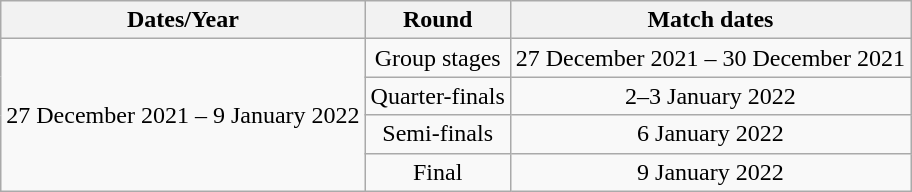<table class="wikitable" style="text-align:center">
<tr>
<th>Dates/Year</th>
<th>Round</th>
<th>Match dates</th>
</tr>
<tr>
<td rowspan=4>27 December 2021 – 9 January 2022</td>
<td>Group stages</td>
<td>27 December 2021 – 30 December 2021</td>
</tr>
<tr>
<td>Quarter-finals</td>
<td>2–3 January 2022</td>
</tr>
<tr>
<td>Semi-finals</td>
<td>6 January 2022</td>
</tr>
<tr>
<td>Final</td>
<td>9 January 2022</td>
</tr>
</table>
